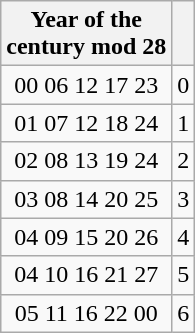<table class="wikitable" style="text-align:center">
<tr>
<th>Year of the<br>century mod 28</th>
<th></th>
</tr>
<tr>
<td><span>00</span> 06 <span>12</span> 17 23</td>
<td>0</td>
</tr>
<tr>
<td>01 07 <span>12</span> 18 <span>24</span></td>
<td>1</td>
</tr>
<tr>
<td>02 <span>08</span> 13 19 <span>24</span></td>
<td>2</td>
</tr>
<tr>
<td>03 <span>08</span> 14 <span>20</span> 25</td>
<td>3</td>
</tr>
<tr>
<td><span>04</span> 09 15 <span>20</span> 26</td>
<td>4</td>
</tr>
<tr>
<td><span>04</span> 10 <span>16</span> 21 27</td>
<td>5</td>
</tr>
<tr>
<td>05 11 <span>16</span> 22 <span>00</span></td>
<td>6</td>
</tr>
</table>
